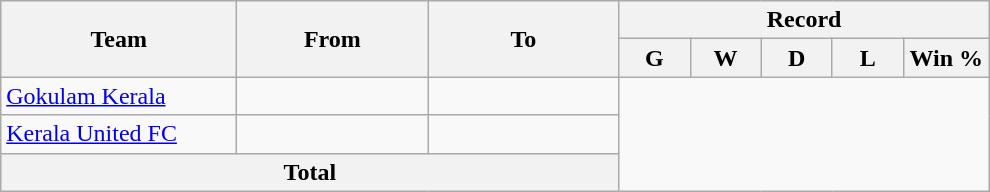<table class="wikitable" style="text-align: center">
<tr>
<th rowspan=2! width=150>Team</th>
<th rowspan=2! width=120>From</th>
<th rowspan=2! width=120>To</th>
<th colspan=7>Record</th>
</tr>
<tr>
<th width=40>G</th>
<th width=40>W</th>
<th width=40>D</th>
<th width=40>L</th>
<th width=50>Win %</th>
</tr>
<tr>
<td align=left><a href='#'>Gokulam Kerala</a></td>
<td align=left></td>
<td align=left><br></td>
</tr>
<tr>
<td align=left><a href='#'>Kerala United FC</a></td>
<td align=left></td>
<td align=left><br></td>
</tr>
<tr>
<th colspan="3">Total<br></th>
</tr>
</table>
